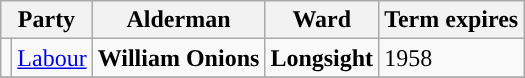<table class="wikitable">
<tr>
<th colspan="2">Party</th>
<th>Alderman</th>
<th>Ward</th>
<th>Term expires</th>
</tr>
<tr>
<td style="background-color:"></td>
<td><a href='#'>Labour</a></td>
<td><strong>William Onions</strong></td>
<td><strong>Longsight</strong></td>
<td>1958</td>
</tr>
<tr>
</tr>
</table>
